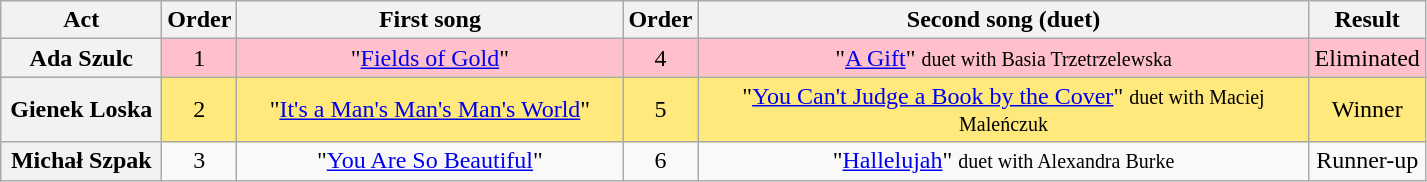<table class="wikitable plainrowheaders" style="text-align:center;">
<tr>
<th scope="col" width="100px">Act</th>
<th scope="col" width="15px">Order</th>
<th scope="col" width="250px">First song</th>
<th scope="col" width="15px">Order</th>
<th scope="col" width="400px">Second song (duet)</th>
<th scope="col" width="70px">Result</th>
</tr>
<tr style="background:pink;">
<th scope="row">Ada Szulc</th>
<td>1</td>
<td>"<a href='#'>Fields of Gold</a>"</td>
<td>4</td>
<td>"<a href='#'>A Gift</a>" <small>duet with Basia Trzetrzelewska</small></td>
<td>Eliminated</td>
</tr>
<tr style="background:#FFE87C">
<th scope="row">Gienek Loska</th>
<td>2</td>
<td>"<a href='#'>It's a Man's Man's Man's World</a>"</td>
<td>5</td>
<td>"<a href='#'>You Can't Judge a Book by the Cover</a>" <small>duet with Maciej Maleńczuk</small></td>
<td>Winner</td>
</tr>
<tr>
<th scope="row">Michał Szpak</th>
<td>3</td>
<td>"<a href='#'>You Are So Beautiful</a>"</td>
<td>6</td>
<td>"<a href='#'>Hallelujah</a>" <small>duet with Alexandra Burke</small></td>
<td>Runner-up</td>
</tr>
</table>
